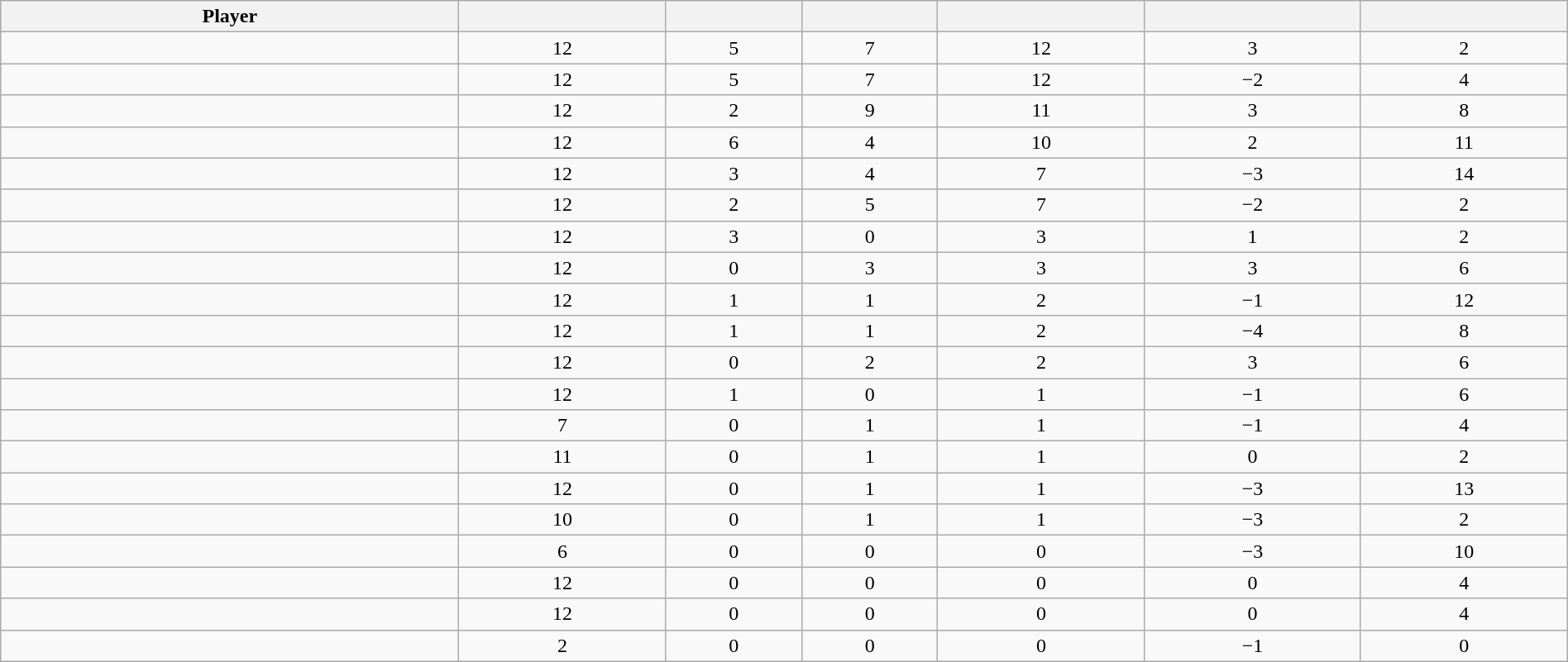<table class="wikitable sortable" style="width:100%; text-align:center;">
<tr>
<th>Player</th>
<th></th>
<th></th>
<th></th>
<th></th>
<th data-sort-type="number"></th>
<th></th>
</tr>
<tr>
<td></td>
<td>12</td>
<td>5</td>
<td>7</td>
<td>12</td>
<td>3</td>
<td>2</td>
</tr>
<tr>
<td></td>
<td>12</td>
<td>5</td>
<td>7</td>
<td>12</td>
<td>−2</td>
<td>4</td>
</tr>
<tr>
<td></td>
<td>12</td>
<td>2</td>
<td>9</td>
<td>11</td>
<td>3</td>
<td>8</td>
</tr>
<tr>
<td></td>
<td>12</td>
<td>6</td>
<td>4</td>
<td>10</td>
<td>2</td>
<td>11</td>
</tr>
<tr>
<td></td>
<td>12</td>
<td>3</td>
<td>4</td>
<td>7</td>
<td>−3</td>
<td>14</td>
</tr>
<tr>
<td></td>
<td>12</td>
<td>2</td>
<td>5</td>
<td>7</td>
<td>−2</td>
<td>2</td>
</tr>
<tr>
<td></td>
<td>12</td>
<td>3</td>
<td>0</td>
<td>3</td>
<td>1</td>
<td>2</td>
</tr>
<tr>
<td></td>
<td>12</td>
<td>0</td>
<td>3</td>
<td>3</td>
<td>3</td>
<td>6</td>
</tr>
<tr>
<td></td>
<td>12</td>
<td>1</td>
<td>1</td>
<td>2</td>
<td>−1</td>
<td>12</td>
</tr>
<tr>
<td></td>
<td>12</td>
<td>1</td>
<td>1</td>
<td>2</td>
<td>−4</td>
<td>8</td>
</tr>
<tr>
<td></td>
<td>12</td>
<td>0</td>
<td>2</td>
<td>2</td>
<td>3</td>
<td>6</td>
</tr>
<tr>
<td></td>
<td>12</td>
<td>1</td>
<td>0</td>
<td>1</td>
<td>−1</td>
<td>6</td>
</tr>
<tr>
<td></td>
<td>7</td>
<td>0</td>
<td>1</td>
<td>1</td>
<td>−1</td>
<td>4</td>
</tr>
<tr>
<td></td>
<td>11</td>
<td>0</td>
<td>1</td>
<td>1</td>
<td>0</td>
<td>2</td>
</tr>
<tr>
<td></td>
<td>12</td>
<td>0</td>
<td>1</td>
<td>1</td>
<td>−3</td>
<td>13</td>
</tr>
<tr>
<td></td>
<td>10</td>
<td>0</td>
<td>1</td>
<td>1</td>
<td>−3</td>
<td>2</td>
</tr>
<tr>
<td></td>
<td>6</td>
<td>0</td>
<td>0</td>
<td>0</td>
<td>−3</td>
<td>10</td>
</tr>
<tr>
<td></td>
<td>12</td>
<td>0</td>
<td>0</td>
<td>0</td>
<td>0</td>
<td>4</td>
</tr>
<tr>
<td></td>
<td>12</td>
<td>0</td>
<td>0</td>
<td>0</td>
<td>0</td>
<td>4</td>
</tr>
<tr>
<td></td>
<td>2</td>
<td>0</td>
<td>0</td>
<td>0</td>
<td>−1</td>
<td>0</td>
</tr>
</table>
